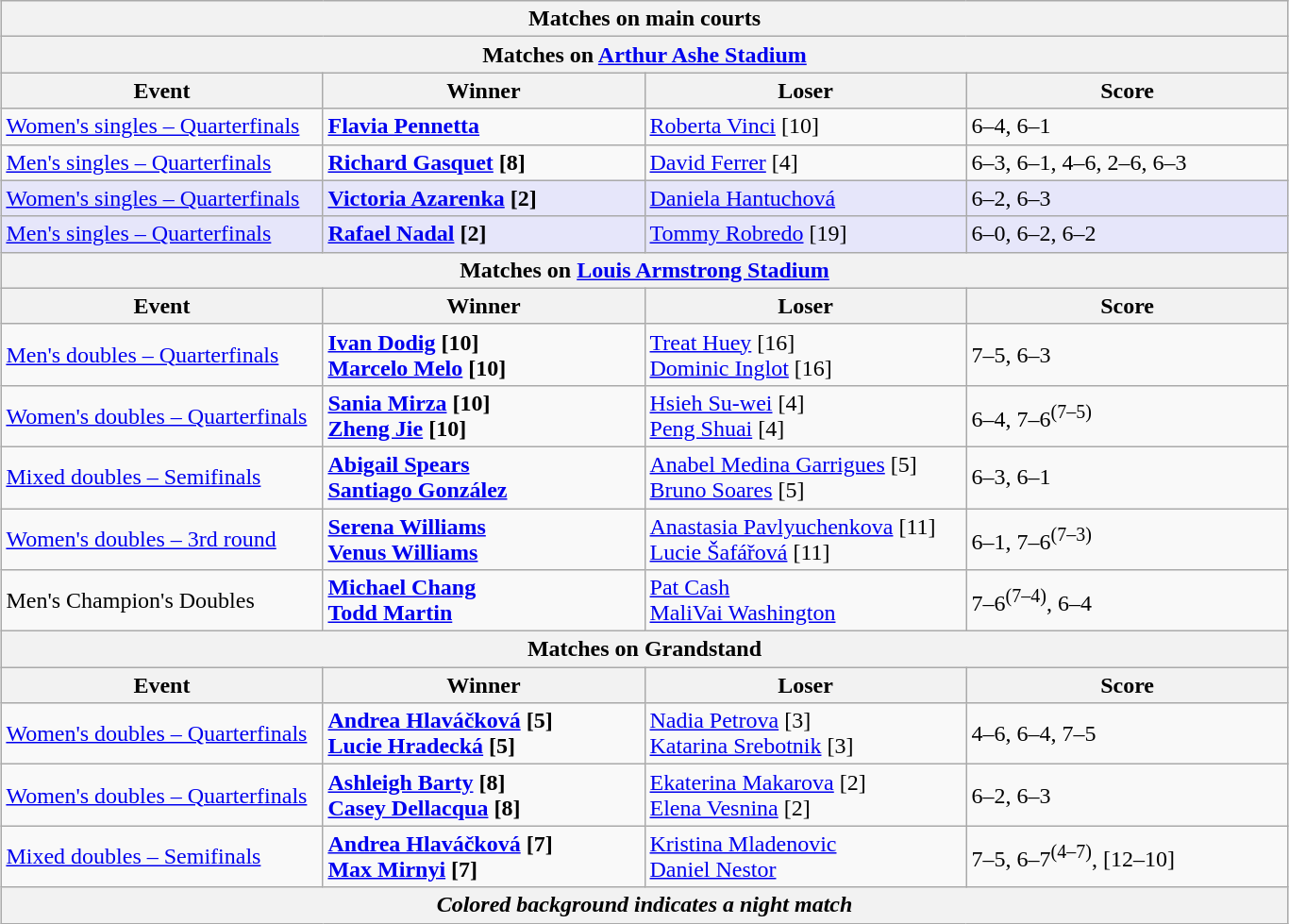<table class="wikitable collapsible uncollapsed" style="margin:auto;">
<tr>
<th colspan="4" style="white-space:nowrap;">Matches on main courts</th>
</tr>
<tr>
<th colspan="4"><strong>Matches on <a href='#'>Arthur Ashe Stadium</a></strong></th>
</tr>
<tr>
<th width="220">Event</th>
<th width="220">Winner</th>
<th width="220">Loser</th>
<th width="220">Score</th>
</tr>
<tr>
<td><a href='#'>Women's singles – Quarterfinals</a></td>
<td> <strong><a href='#'>Flavia Pennetta</a></strong></td>
<td> <a href='#'>Roberta Vinci</a> [10]</td>
<td>6–4, 6–1</td>
</tr>
<tr>
<td><a href='#'>Men's singles – Quarterfinals</a></td>
<td> <strong><a href='#'>Richard Gasquet</a> [8]</strong></td>
<td> <a href='#'>David Ferrer</a> [4]</td>
<td>6–3, 6–1, 4–6, 2–6, 6–3</td>
</tr>
<tr style="background:lavender;">
<td><a href='#'>Women's singles – Quarterfinals</a></td>
<td> <strong><a href='#'>Victoria Azarenka</a> [2]</strong></td>
<td> <a href='#'>Daniela Hantuchová</a></td>
<td>6–2, 6–3</td>
</tr>
<tr style="background:lavender;">
<td><a href='#'>Men's singles – Quarterfinals</a></td>
<td> <strong><a href='#'>Rafael Nadal</a> [2]</strong></td>
<td> <a href='#'>Tommy Robredo</a> [19]</td>
<td>6–0, 6–2, 6–2</td>
</tr>
<tr>
<th colspan="4"><strong>Matches on <a href='#'>Louis Armstrong Stadium</a></strong></th>
</tr>
<tr>
<th width="220">Event</th>
<th width="220">Winner</th>
<th width="220">Loser</th>
<th width="220">Score</th>
</tr>
<tr>
<td><a href='#'>Men's doubles – Quarterfinals</a></td>
<td><strong> <a href='#'>Ivan Dodig</a> [10]<br>  <a href='#'>Marcelo Melo</a> [10]</strong></td>
<td> <a href='#'>Treat Huey</a> [16] <br>  <a href='#'>Dominic Inglot</a> [16]</td>
<td>7–5, 6–3</td>
</tr>
<tr>
<td><a href='#'>Women's doubles – Quarterfinals</a></td>
<td> <strong><a href='#'>Sania Mirza</a> [10] <br>  <a href='#'>Zheng Jie</a> [10]</strong></td>
<td> <a href='#'>Hsieh Su-wei</a> [4] <br>  <a href='#'>Peng Shuai</a> [4]</td>
<td>6–4, 7–6<sup>(7–5)</sup></td>
</tr>
<tr>
<td><a href='#'>Mixed doubles – Semifinals</a></td>
<td> <strong><a href='#'>Abigail Spears</a><br> <a href='#'>Santiago González</a></strong></td>
<td> <a href='#'>Anabel Medina Garrigues</a> [5]<br> <a href='#'>Bruno Soares</a> [5]</td>
<td>6–3, 6–1</td>
</tr>
<tr>
<td><a href='#'>Women's doubles  – 3rd round</a></td>
<td> <strong><a href='#'>Serena Williams</a></strong> <br>  <strong><a href='#'>Venus Williams</a></strong></td>
<td> <a href='#'>Anastasia Pavlyuchenkova</a> [11] <br>  <a href='#'>Lucie Šafářová</a> [11]</td>
<td>6–1, 7–6<sup>(7–3)</sup></td>
</tr>
<tr>
<td>Men's Champion's Doubles</td>
<td> <strong><a href='#'>Michael Chang</a></strong> <br>  <strong><a href='#'>Todd Martin</a></strong></td>
<td> <a href='#'>Pat Cash</a> <br>  <a href='#'>MaliVai Washington</a></td>
<td>7–6<sup>(7–4)</sup>, 6–4</td>
</tr>
<tr>
<th colspan="4"><strong>Matches on Grandstand</strong></th>
</tr>
<tr>
<th width="220">Event</th>
<th width="220">Winner</th>
<th width="220">Loser</th>
<th width="220">Score</th>
</tr>
<tr>
<td><a href='#'>Women's doubles – Quarterfinals</a></td>
<td> <strong><a href='#'>Andrea Hlaváčková</a> [5]<br> <a href='#'>Lucie Hradecká</a> [5]</strong></td>
<td> <a href='#'>Nadia Petrova</a> [3]<br> <a href='#'>Katarina Srebotnik</a> [3]</td>
<td>4–6, 6–4, 7–5</td>
</tr>
<tr>
<td><a href='#'>Women's doubles – Quarterfinals</a></td>
<td><strong> <a href='#'>Ashleigh Barty</a> [8] <br> <a href='#'>Casey Dellacqua</a> [8]</strong></td>
<td> <a href='#'>Ekaterina Makarova</a> [2]<br> <a href='#'>Elena Vesnina</a> [2]</td>
<td>6–2, 6–3</td>
</tr>
<tr>
<td><a href='#'>Mixed doubles – Semifinals</a></td>
<td> <strong><a href='#'>Andrea Hlaváčková</a> [7]</strong> <br>  <strong><a href='#'>Max Mirnyi</a> [7]</strong></td>
<td> <a href='#'>Kristina Mladenovic</a> <br>  <a href='#'>Daniel Nestor</a></td>
<td>7–5, 6–7<sup>(4–7)</sup>, [12–10]</td>
</tr>
<tr>
<th colspan="4"><em>Colored background indicates a night match</em></th>
</tr>
</table>
